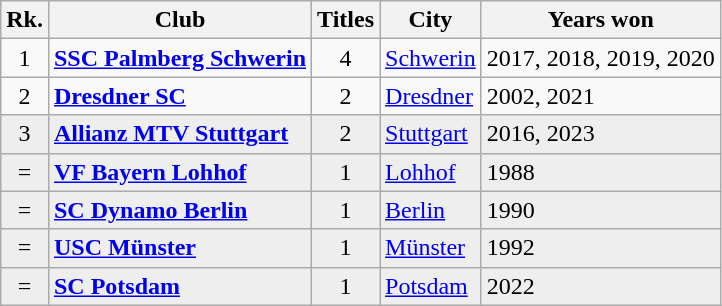<table class="wikitable">
<tr>
<th scope="col">Rk.</th>
<th scope="col">Club</th>
<th scope="col">Titles</th>
<th scope="col">City</th>
<th scope="col">Years won</th>
</tr>
<tr>
<td align="center">1</td>
<td><strong><a href='#'>SSC Palmberg Schwerin</a></strong></td>
<td style="text-align:center">4</td>
<td><a href='#'>Schwerin</a></td>
<td>2017, 2018, 2019, 2020</td>
</tr>
<tr>
<td align="center">2</td>
<td><strong><a href='#'>Dresdner SC</a></strong></td>
<td style="text-align:center">2</td>
<td><a href='#'>Dresdner</a></td>
<td>2002, 2021</td>
</tr>
<tr bgcolor="#EEE">
<td align="center">3</td>
<td><strong><a href='#'>Allianz MTV Stuttgart</a></strong></td>
<td style="text-align:center">2</td>
<td><a href='#'>Stuttgart</a></td>
<td>2016, 2023</td>
</tr>
<tr bgcolor="#EEE">
<td align="center">=</td>
<td><strong><a href='#'>VF Bayern Lohhof</a></strong></td>
<td style="text-align:center">1</td>
<td><a href='#'>Lohhof</a></td>
<td>1988</td>
</tr>
<tr bgcolor="#EEE">
<td align="center">=</td>
<td><strong><a href='#'>SC Dynamo Berlin</a> </strong></td>
<td style="text-align:center">1</td>
<td><a href='#'>Berlin</a></td>
<td>1990</td>
</tr>
<tr bgcolor="#EEE">
<td align="center">=</td>
<td><strong><a href='#'>USC Münster</a> </strong></td>
<td style="text-align:center">1</td>
<td><a href='#'>Münster</a></td>
<td>1992</td>
</tr>
<tr bgcolor="#EEE">
<td align="center">=</td>
<td><strong><a href='#'>SC Potsdam</a></strong></td>
<td style="text-align:center">1</td>
<td><a href='#'>Potsdam</a></td>
<td>2022</td>
</tr>
</table>
